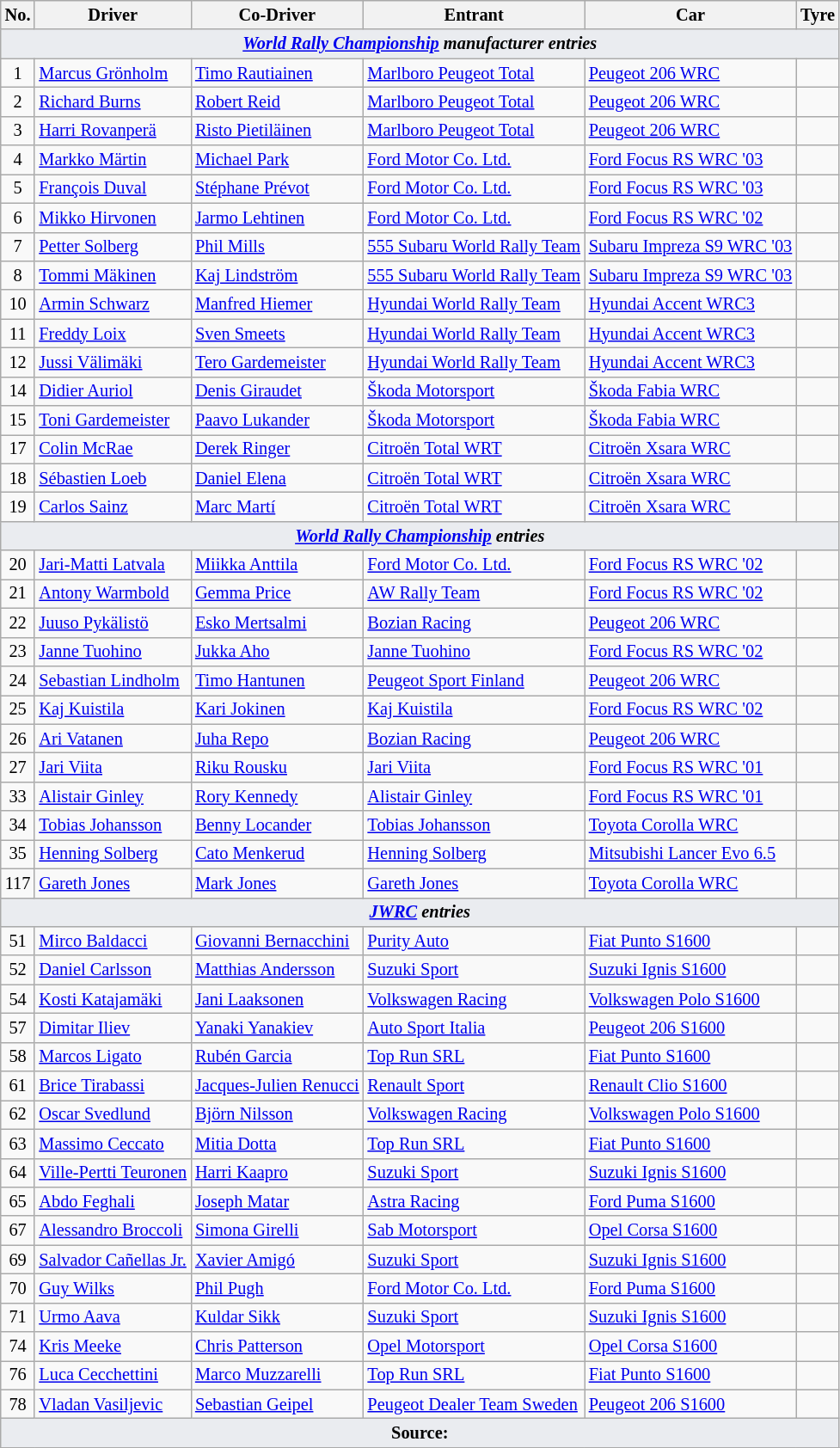<table class="wikitable" style="font-size: 85%;">
<tr>
<th>No.</th>
<th>Driver</th>
<th>Co-Driver</th>
<th>Entrant</th>
<th>Car</th>
<th>Tyre</th>
</tr>
<tr>
<td style="background-color:#EAECF0; text-align:center" colspan="6"><strong><em><a href='#'>World Rally Championship</a> manufacturer entries</em></strong></td>
</tr>
<tr>
<td align="center">1</td>
<td> <a href='#'>Marcus Grönholm</a></td>
<td> <a href='#'>Timo Rautiainen</a></td>
<td> <a href='#'>Marlboro Peugeot Total</a></td>
<td><a href='#'>Peugeot 206 WRC</a></td>
<td align="center"></td>
</tr>
<tr>
<td align="center">2</td>
<td> <a href='#'>Richard Burns</a></td>
<td> <a href='#'>Robert Reid</a></td>
<td> <a href='#'>Marlboro Peugeot Total</a></td>
<td><a href='#'>Peugeot 206 WRC</a></td>
<td align="center"></td>
</tr>
<tr>
<td align="center">3</td>
<td> <a href='#'>Harri Rovanperä</a></td>
<td> <a href='#'>Risto Pietiläinen</a></td>
<td> <a href='#'>Marlboro Peugeot Total</a></td>
<td><a href='#'>Peugeot 206 WRC</a></td>
<td align="center"></td>
</tr>
<tr>
<td align="center">4</td>
<td> <a href='#'>Markko Märtin</a></td>
<td> <a href='#'>Michael Park</a></td>
<td> <a href='#'>Ford Motor Co. Ltd.</a></td>
<td><a href='#'>Ford Focus RS WRC '03</a></td>
<td align="center"></td>
</tr>
<tr>
<td align="center">5</td>
<td> <a href='#'>François Duval</a></td>
<td> <a href='#'>Stéphane Prévot</a></td>
<td> <a href='#'>Ford Motor Co. Ltd.</a></td>
<td><a href='#'>Ford Focus RS WRC '03</a></td>
<td align="center"></td>
</tr>
<tr>
<td align="center">6</td>
<td> <a href='#'>Mikko Hirvonen</a></td>
<td> <a href='#'>Jarmo Lehtinen</a></td>
<td> <a href='#'>Ford Motor Co. Ltd.</a></td>
<td><a href='#'>Ford Focus RS WRC '02</a></td>
<td align="center"></td>
</tr>
<tr>
<td align="center">7</td>
<td> <a href='#'>Petter Solberg</a></td>
<td> <a href='#'>Phil Mills</a></td>
<td> <a href='#'>555 Subaru World Rally Team</a></td>
<td><a href='#'>Subaru Impreza S9 WRC '03</a></td>
<td align="center"></td>
</tr>
<tr>
<td align="center">8</td>
<td> <a href='#'>Tommi Mäkinen</a></td>
<td> <a href='#'>Kaj Lindström</a></td>
<td> <a href='#'>555 Subaru World Rally Team</a></td>
<td><a href='#'>Subaru Impreza S9 WRC '03</a></td>
<td align="center"></td>
</tr>
<tr>
<td align="center">10</td>
<td> <a href='#'>Armin Schwarz</a></td>
<td> <a href='#'>Manfred Hiemer</a></td>
<td> <a href='#'>Hyundai World Rally Team</a></td>
<td><a href='#'>Hyundai Accent WRC3</a></td>
<td align="center"></td>
</tr>
<tr>
<td align="center">11</td>
<td> <a href='#'>Freddy Loix</a></td>
<td> <a href='#'>Sven Smeets</a></td>
<td> <a href='#'>Hyundai World Rally Team</a></td>
<td><a href='#'>Hyundai Accent WRC3</a></td>
<td align="center"></td>
</tr>
<tr>
<td align="center">12</td>
<td> <a href='#'>Jussi Välimäki</a></td>
<td> <a href='#'>Tero Gardemeister</a></td>
<td> <a href='#'>Hyundai World Rally Team</a></td>
<td><a href='#'>Hyundai Accent WRC3</a></td>
<td align="center"></td>
</tr>
<tr>
<td align="center">14</td>
<td> <a href='#'>Didier Auriol</a></td>
<td> <a href='#'>Denis Giraudet</a></td>
<td> <a href='#'>Škoda Motorsport</a></td>
<td><a href='#'>Škoda Fabia WRC</a></td>
<td align="center"></td>
</tr>
<tr>
<td align="center">15</td>
<td> <a href='#'>Toni Gardemeister</a></td>
<td> <a href='#'>Paavo Lukander</a></td>
<td> <a href='#'>Škoda Motorsport</a></td>
<td><a href='#'>Škoda Fabia WRC</a></td>
<td align="center"></td>
</tr>
<tr>
<td align="center">17</td>
<td> <a href='#'>Colin McRae</a></td>
<td> <a href='#'>Derek Ringer</a></td>
<td> <a href='#'>Citroën Total WRT</a></td>
<td><a href='#'>Citroën Xsara WRC</a></td>
<td align="center"></td>
</tr>
<tr>
<td align="center">18</td>
<td> <a href='#'>Sébastien Loeb</a></td>
<td> <a href='#'>Daniel Elena</a></td>
<td> <a href='#'>Citroën Total WRT</a></td>
<td><a href='#'>Citroën Xsara WRC</a></td>
<td align="center"></td>
</tr>
<tr>
<td align="center">19</td>
<td> <a href='#'>Carlos Sainz</a></td>
<td> <a href='#'>Marc Martí</a></td>
<td> <a href='#'>Citroën Total WRT</a></td>
<td><a href='#'>Citroën Xsara WRC</a></td>
<td align="center"></td>
</tr>
<tr>
<td style="background-color:#EAECF0; text-align:center" colspan="6"><strong><em><a href='#'>World Rally Championship</a> entries</em></strong></td>
</tr>
<tr>
<td align="center">20</td>
<td> <a href='#'>Jari-Matti Latvala</a></td>
<td> <a href='#'>Miikka Anttila</a></td>
<td> <a href='#'>Ford Motor Co. Ltd.</a></td>
<td><a href='#'>Ford Focus RS WRC '02</a></td>
<td align="center"></td>
</tr>
<tr>
<td align="center">21</td>
<td> <a href='#'>Antony Warmbold</a></td>
<td> <a href='#'>Gemma Price</a></td>
<td> <a href='#'>AW Rally Team</a></td>
<td><a href='#'>Ford Focus RS WRC '02</a></td>
<td></td>
</tr>
<tr>
<td align="center">22</td>
<td> <a href='#'>Juuso Pykälistö</a></td>
<td> <a href='#'>Esko Mertsalmi</a></td>
<td> <a href='#'>Bozian Racing</a></td>
<td><a href='#'>Peugeot 206 WRC</a></td>
<td align="center"></td>
</tr>
<tr>
<td align="center">23</td>
<td> <a href='#'>Janne Tuohino</a></td>
<td> <a href='#'>Jukka Aho</a></td>
<td> <a href='#'>Janne Tuohino</a></td>
<td><a href='#'>Ford Focus RS WRC '02</a></td>
<td align="center"></td>
</tr>
<tr>
<td align="center">24</td>
<td> <a href='#'>Sebastian Lindholm</a></td>
<td> <a href='#'>Timo Hantunen</a></td>
<td> <a href='#'>Peugeot Sport Finland</a></td>
<td><a href='#'>Peugeot 206 WRC</a></td>
<td></td>
</tr>
<tr>
<td align="center">25</td>
<td> <a href='#'>Kaj Kuistila</a></td>
<td> <a href='#'>Kari Jokinen</a></td>
<td> <a href='#'>Kaj Kuistila</a></td>
<td><a href='#'>Ford Focus RS WRC '02</a></td>
<td></td>
</tr>
<tr>
<td align="center">26</td>
<td> <a href='#'>Ari Vatanen</a></td>
<td> <a href='#'>Juha Repo</a></td>
<td> <a href='#'>Bozian Racing</a></td>
<td><a href='#'>Peugeot 206 WRC</a></td>
<td align="center"></td>
</tr>
<tr>
<td align="center">27</td>
<td> <a href='#'>Jari Viita</a></td>
<td> <a href='#'>Riku Rousku</a></td>
<td> <a href='#'>Jari Viita</a></td>
<td><a href='#'>Ford Focus RS WRC '01</a></td>
<td></td>
</tr>
<tr>
<td align="center">33</td>
<td> <a href='#'>Alistair Ginley</a></td>
<td> <a href='#'>Rory Kennedy</a></td>
<td> <a href='#'>Alistair Ginley</a></td>
<td><a href='#'>Ford Focus RS WRC '01</a></td>
<td></td>
</tr>
<tr>
<td align="center">34</td>
<td> <a href='#'>Tobias Johansson</a></td>
<td> <a href='#'>Benny Locander</a></td>
<td> <a href='#'>Tobias Johansson</a></td>
<td><a href='#'>Toyota Corolla WRC</a></td>
<td></td>
</tr>
<tr>
<td align="center">35</td>
<td> <a href='#'>Henning Solberg</a></td>
<td> <a href='#'>Cato Menkerud</a></td>
<td> <a href='#'>Henning Solberg</a></td>
<td><a href='#'>Mitsubishi Lancer Evo 6.5</a></td>
<td></td>
</tr>
<tr>
<td align="center">117</td>
<td> <a href='#'>Gareth Jones</a></td>
<td> <a href='#'>Mark Jones</a></td>
<td> <a href='#'>Gareth Jones</a></td>
<td><a href='#'>Toyota Corolla WRC</a></td>
<td align="center"></td>
</tr>
<tr>
<td style="background-color:#EAECF0; text-align:center" colspan="6"><strong><em><a href='#'>JWRC</a> entries</em></strong></td>
</tr>
<tr>
<td align="center">51</td>
<td> <a href='#'>Mirco Baldacci</a></td>
<td> <a href='#'>Giovanni Bernacchini</a></td>
<td> <a href='#'>Purity Auto</a></td>
<td><a href='#'>Fiat Punto S1600</a></td>
<td align="center"></td>
</tr>
<tr>
<td align="center">52</td>
<td> <a href='#'>Daniel Carlsson</a></td>
<td> <a href='#'>Matthias Andersson</a></td>
<td> <a href='#'>Suzuki Sport</a></td>
<td><a href='#'>Suzuki Ignis S1600</a></td>
<td align="center"></td>
</tr>
<tr>
<td align="center">54</td>
<td> <a href='#'>Kosti Katajamäki</a></td>
<td> <a href='#'>Jani Laaksonen</a></td>
<td> <a href='#'>Volkswagen Racing</a></td>
<td><a href='#'>Volkswagen Polo S1600</a></td>
<td align="center"></td>
</tr>
<tr>
<td align="center">57</td>
<td> <a href='#'>Dimitar Iliev</a></td>
<td> <a href='#'>Yanaki Yanakiev</a></td>
<td> <a href='#'>Auto Sport Italia</a></td>
<td><a href='#'>Peugeot 206 S1600</a></td>
<td align="center"></td>
</tr>
<tr>
<td align="center">58</td>
<td> <a href='#'>Marcos Ligato</a></td>
<td> <a href='#'>Rubén Garcia</a></td>
<td> <a href='#'>Top Run SRL</a></td>
<td><a href='#'>Fiat Punto S1600</a></td>
<td align="center"></td>
</tr>
<tr>
<td align="center">61</td>
<td> <a href='#'>Brice Tirabassi</a></td>
<td> <a href='#'>Jacques-Julien Renucci</a></td>
<td> <a href='#'>Renault Sport</a></td>
<td><a href='#'>Renault Clio S1600</a></td>
<td align="center"></td>
</tr>
<tr>
<td align="center">62</td>
<td> <a href='#'>Oscar Svedlund</a></td>
<td> <a href='#'>Björn Nilsson</a></td>
<td> <a href='#'>Volkswagen Racing</a></td>
<td><a href='#'>Volkswagen Polo S1600</a></td>
<td align="center"></td>
</tr>
<tr>
<td align="center">63</td>
<td> <a href='#'>Massimo Ceccato</a></td>
<td> <a href='#'>Mitia Dotta</a></td>
<td> <a href='#'>Top Run SRL</a></td>
<td><a href='#'>Fiat Punto S1600</a></td>
<td align="center"></td>
</tr>
<tr>
<td align="center">64</td>
<td> <a href='#'>Ville-Pertti Teuronen</a></td>
<td> <a href='#'>Harri Kaapro</a></td>
<td> <a href='#'>Suzuki Sport</a></td>
<td><a href='#'>Suzuki Ignis S1600</a></td>
<td align="center"></td>
</tr>
<tr>
<td align="center">65</td>
<td> <a href='#'>Abdo Feghali</a></td>
<td> <a href='#'>Joseph Matar</a></td>
<td> <a href='#'>Astra Racing</a></td>
<td><a href='#'>Ford Puma S1600</a></td>
<td align="center"></td>
</tr>
<tr>
<td align="center">67</td>
<td> <a href='#'>Alessandro Broccoli</a></td>
<td> <a href='#'>Simona Girelli</a></td>
<td> <a href='#'>Sab Motorsport</a></td>
<td><a href='#'>Opel Corsa S1600</a></td>
<td align="center"></td>
</tr>
<tr>
<td align="center">69</td>
<td> <a href='#'>Salvador Cañellas Jr.</a></td>
<td> <a href='#'>Xavier Amigó</a></td>
<td> <a href='#'>Suzuki Sport</a></td>
<td><a href='#'>Suzuki Ignis S1600</a></td>
<td align="center"></td>
</tr>
<tr>
<td align="center">70</td>
<td> <a href='#'>Guy Wilks</a></td>
<td> <a href='#'>Phil Pugh</a></td>
<td> <a href='#'>Ford Motor Co. Ltd.</a></td>
<td><a href='#'>Ford Puma S1600</a></td>
<td align="center"></td>
</tr>
<tr>
<td align="center">71</td>
<td> <a href='#'>Urmo Aava</a></td>
<td> <a href='#'>Kuldar Sikk</a></td>
<td> <a href='#'>Suzuki Sport</a></td>
<td><a href='#'>Suzuki Ignis S1600</a></td>
<td align="center"></td>
</tr>
<tr>
<td align="center">74</td>
<td> <a href='#'>Kris Meeke</a></td>
<td> <a href='#'>Chris Patterson</a></td>
<td> <a href='#'>Opel Motorsport</a></td>
<td><a href='#'>Opel Corsa S1600</a></td>
<td align="center"></td>
</tr>
<tr>
<td align="center">76</td>
<td> <a href='#'>Luca Cecchettini</a></td>
<td> <a href='#'>Marco Muzzarelli</a></td>
<td> <a href='#'>Top Run SRL</a></td>
<td><a href='#'>Fiat Punto S1600</a></td>
<td align="center"></td>
</tr>
<tr>
<td align="center">78</td>
<td> <a href='#'>Vladan Vasiljevic</a></td>
<td> <a href='#'>Sebastian Geipel</a></td>
<td> <a href='#'>Peugeot Dealer Team Sweden</a></td>
<td><a href='#'>Peugeot 206 S1600</a></td>
<td align="center"></td>
</tr>
<tr>
<td style="background-color:#EAECF0; text-align:center" colspan="6"><strong>Source:</strong></td>
</tr>
<tr>
</tr>
</table>
